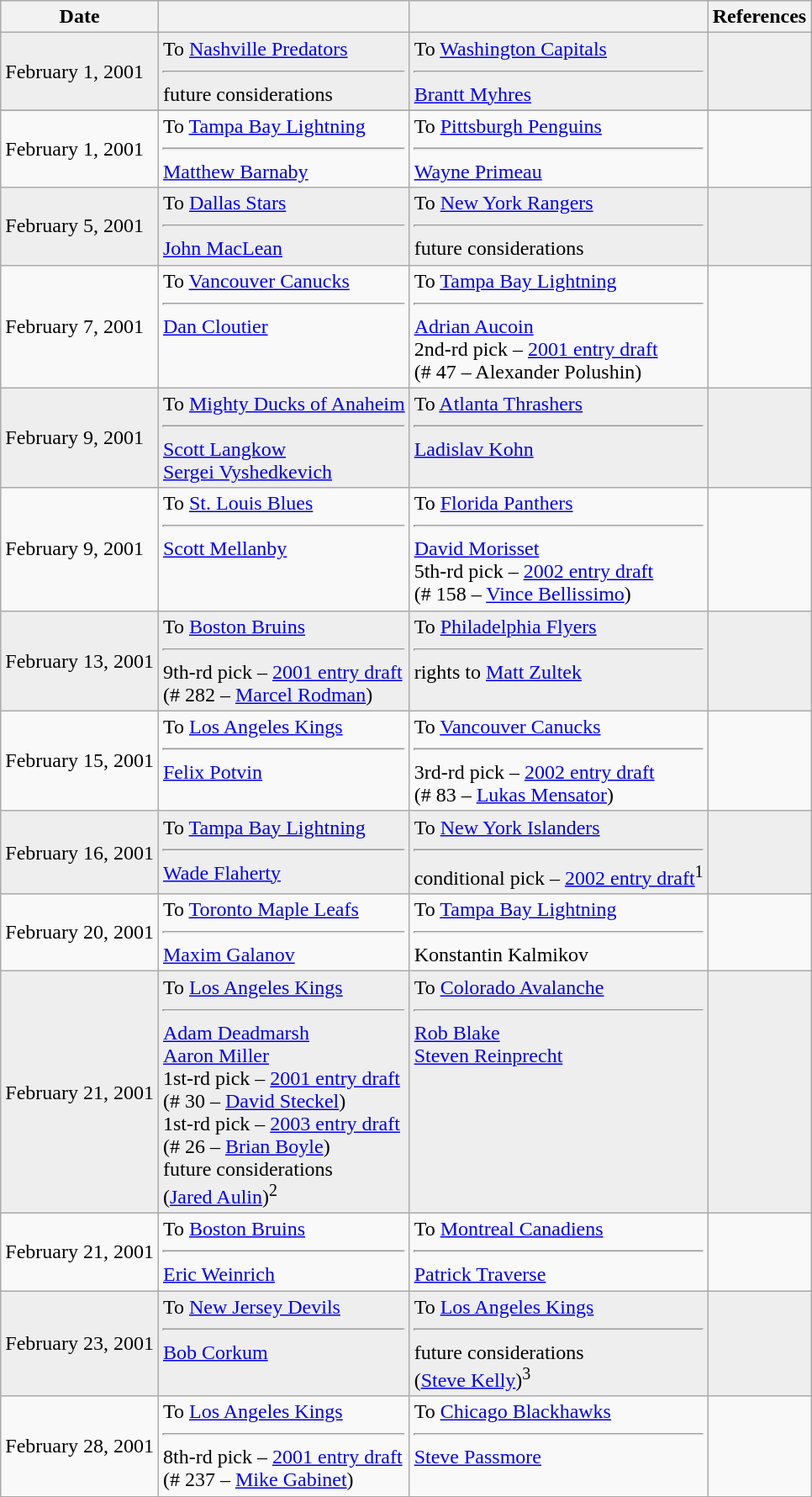<table class="wikitable">
<tr>
<th>Date</th>
<th></th>
<th></th>
<th>References</th>
</tr>
<tr bgcolor="#eeeeee">
<td>February 1, 2001</td>
<td valign="top">To <a href='#'>Nashville Predators</a><hr>future considerations</td>
<td valign="top">To <a href='#'>Washington Capitals</a><hr><a href='#'>Brantt Myhres</a></td>
<td></td>
</tr>
<tr bgcolor="#eeeeee">
</tr>
<tr>
<td>February 1, 2001</td>
<td valign="top">To <a href='#'>Tampa Bay Lightning</a><hr><a href='#'>Matthew Barnaby</a></td>
<td valign="top">To <a href='#'>Pittsburgh Penguins</a><hr><a href='#'>Wayne Primeau</a></td>
<td></td>
</tr>
<tr bgcolor="#eeeeee">
<td>February 5, 2001</td>
<td valign="top">To <a href='#'>Dallas Stars</a><hr><a href='#'>John MacLean</a></td>
<td valign="top">To <a href='#'>New York Rangers</a><hr>future considerations</td>
<td></td>
</tr>
<tr>
<td>February 7, 2001</td>
<td valign="top">To <a href='#'>Vancouver Canucks</a><hr><a href='#'>Dan Cloutier</a></td>
<td valign="top">To <a href='#'>Tampa Bay Lightning</a><hr><a href='#'>Adrian Aucoin</a><br>2nd-rd pick – <a href='#'>2001 entry draft</a><br>(# 47 – Alexander Polushin)</td>
<td></td>
</tr>
<tr bgcolor="#eeeeee">
<td>February 9, 2001</td>
<td valign="top">To <a href='#'>Mighty Ducks of Anaheim</a><hr><a href='#'>Scott Langkow</a><br><a href='#'>Sergei Vyshedkevich</a></td>
<td valign="top">To <a href='#'>Atlanta Thrashers</a><hr><a href='#'>Ladislav Kohn</a></td>
<td></td>
</tr>
<tr>
<td>February 9, 2001</td>
<td valign="top">To <a href='#'>St. Louis Blues</a><hr><a href='#'>Scott Mellanby</a></td>
<td valign="top">To <a href='#'>Florida Panthers</a><hr><a href='#'>David Morisset</a><br>5th-rd pick – <a href='#'>2002 entry draft</a><br>(# 158 – <a href='#'>Vince Bellissimo</a>)</td>
<td></td>
</tr>
<tr bgcolor="#eeeeee">
<td>February 13, 2001</td>
<td valign="top">To <a href='#'>Boston Bruins</a><hr>9th-rd pick – <a href='#'>2001 entry draft</a><br>(# 282 – <a href='#'>Marcel Rodman</a>)</td>
<td valign="top">To <a href='#'>Philadelphia Flyers</a><hr>rights to <a href='#'>Matt Zultek</a></td>
<td></td>
</tr>
<tr>
<td>February 15, 2001</td>
<td valign="top">To <a href='#'>Los Angeles Kings</a><hr><a href='#'>Felix Potvin</a></td>
<td valign="top">To <a href='#'>Vancouver Canucks</a><hr>3rd-rd pick – <a href='#'>2002 entry draft</a><br>(# 83 – <a href='#'>Lukas Mensator</a>)</td>
<td></td>
</tr>
<tr bgcolor="#eeeeee">
<td>February 16, 2001</td>
<td valign="top">To <a href='#'>Tampa Bay Lightning</a><hr><a href='#'>Wade Flaherty</a></td>
<td valign="top">To <a href='#'>New York Islanders</a><hr>conditional pick – <a href='#'>2002 entry draft</a><sup>1</sup></td>
<td></td>
</tr>
<tr>
<td>February 20, 2001</td>
<td valign="top">To <a href='#'>Toronto Maple Leafs</a><hr><a href='#'>Maxim Galanov</a></td>
<td valign="top">To <a href='#'>Tampa Bay Lightning</a><hr>Konstantin Kalmikov</td>
<td></td>
</tr>
<tr bgcolor="#eeeeee">
<td>February 21, 2001</td>
<td valign="top">To <a href='#'>Los Angeles Kings</a><hr><a href='#'>Adam Deadmarsh</a><br><a href='#'>Aaron Miller</a><br>1st-rd pick – <a href='#'>2001 entry draft</a><br>(# 30 – <a href='#'>David Steckel</a>)<br>1st-rd pick – <a href='#'>2003 entry draft</a><br>(# 26 – <a href='#'>Brian Boyle</a>)<br>future considerations<br>(<a href='#'>Jared Aulin</a>)<sup>2</sup></td>
<td valign="top">To <a href='#'>Colorado Avalanche</a><hr><a href='#'>Rob Blake</a><br><a href='#'>Steven Reinprecht</a></td>
<td></td>
</tr>
<tr>
<td>February 21, 2001</td>
<td valign="top">To <a href='#'>Boston Bruins</a><hr><a href='#'>Eric Weinrich</a></td>
<td valign="top">To <a href='#'>Montreal Canadiens</a><hr><a href='#'>Patrick Traverse</a></td>
<td></td>
</tr>
<tr bgcolor="#eeeeee">
<td>February 23, 2001</td>
<td valign="top">To <a href='#'>New Jersey Devils</a><hr><a href='#'>Bob Corkum</a></td>
<td valign="top">To <a href='#'>Los Angeles Kings</a><hr>future considerations<br>(<a href='#'>Steve Kelly</a>)<sup>3</sup></td>
<td></td>
</tr>
<tr>
<td>February 28, 2001</td>
<td valign="top">To <a href='#'>Los Angeles Kings</a><hr>8th-rd pick – <a href='#'>2001 entry draft</a><br>(# 237 – <a href='#'>Mike Gabinet</a>)</td>
<td valign="top">To <a href='#'>Chicago Blackhawks</a><hr><a href='#'>Steve Passmore</a></td>
<td></td>
</tr>
</table>
